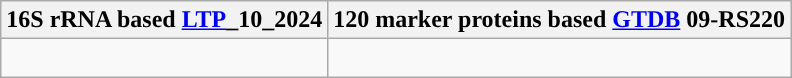<table class="wikitable">
<tr>
<th colspan=1>16S rRNA based <a href='#'>LTP</a>_10_2024</th>
<th colspan=1>120 marker proteins based <a href='#'>GTDB</a> 09-RS220</th>
</tr>
<tr>
<td style="vertical-align:top"><br></td>
<td><br></td>
</tr>
</table>
